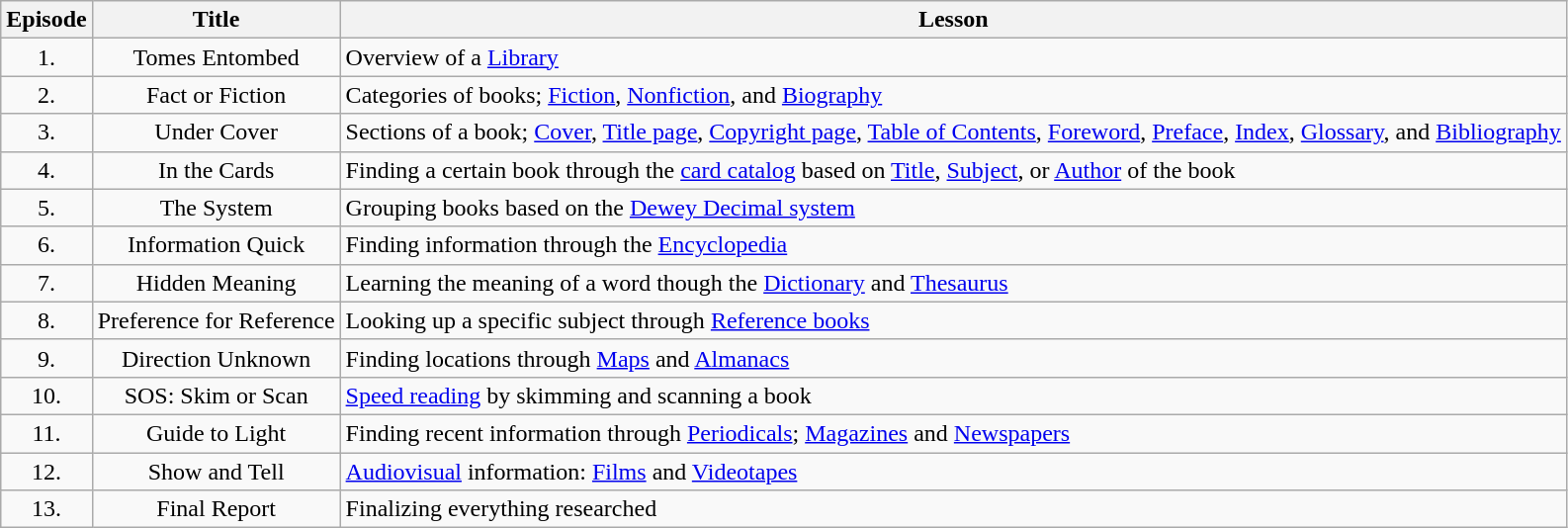<table class="wikitable">
<tr>
<th>Episode</th>
<th>Title</th>
<th>Lesson</th>
</tr>
<tr>
<td style="text-align: center;">1.</td>
<td style="text-align: center;">Tomes Entombed</td>
<td>Overview of a <a href='#'>Library</a></td>
</tr>
<tr>
<td style="text-align: center;">2.</td>
<td style="text-align: center;">Fact or Fiction</td>
<td>Categories of books; <a href='#'>Fiction</a>, <a href='#'>Nonfiction</a>, and <a href='#'>Biography</a></td>
</tr>
<tr>
<td style="text-align: center;">3.</td>
<td style="text-align: center;">Under Cover</td>
<td>Sections of a book; <a href='#'>Cover</a>, <a href='#'>Title page</a>, <a href='#'>Copyright page</a>, <a href='#'>Table of Contents</a>, <a href='#'>Foreword</a>, <a href='#'>Preface</a>, <a href='#'>Index</a>, <a href='#'>Glossary</a>, and <a href='#'>Bibliography</a></td>
</tr>
<tr>
<td style="text-align: center;">4.</td>
<td style="text-align: center;">In the Cards</td>
<td>Finding a certain book through the <a href='#'>card catalog</a> based on <a href='#'>Title</a>, <a href='#'>Subject</a>, or <a href='#'>Author</a> of the book</td>
</tr>
<tr>
<td style="text-align: center;">5.</td>
<td style="text-align: center;">The System</td>
<td>Grouping books based on the <a href='#'>Dewey Decimal system</a></td>
</tr>
<tr>
<td style="text-align: center;">6.</td>
<td style="text-align: center;">Information Quick</td>
<td>Finding information through the <a href='#'>Encyclopedia</a></td>
</tr>
<tr>
<td style="text-align: center;">7.</td>
<td style="text-align: center;">Hidden Meaning</td>
<td>Learning the meaning of a word though the <a href='#'>Dictionary</a> and <a href='#'>Thesaurus</a></td>
</tr>
<tr>
<td style="text-align: center;">8.</td>
<td style="text-align: center;">Preference for Reference</td>
<td>Looking up a specific subject through <a href='#'>Reference books</a></td>
</tr>
<tr>
<td style="text-align: center;">9.</td>
<td style="text-align: center;">Direction Unknown</td>
<td>Finding locations through <a href='#'>Maps</a> and <a href='#'>Almanacs</a></td>
</tr>
<tr>
<td style="text-align: center;">10.</td>
<td style="text-align: center;">SOS: Skim or Scan</td>
<td><a href='#'>Speed reading</a> by skimming and scanning a book</td>
</tr>
<tr>
<td style="text-align: center;">11.</td>
<td style="text-align: center;">Guide to Light</td>
<td>Finding recent information through <a href='#'>Periodicals</a>; <a href='#'>Magazines</a> and <a href='#'>Newspapers</a></td>
</tr>
<tr>
<td style="text-align: center;">12.</td>
<td style="text-align: center;">Show and Tell</td>
<td><a href='#'>Audiovisual</a> information: <a href='#'>Films</a> and <a href='#'>Videotapes</a></td>
</tr>
<tr>
<td style="text-align: center;">13.</td>
<td style="text-align: center;">Final Report</td>
<td>Finalizing everything researched</td>
</tr>
</table>
